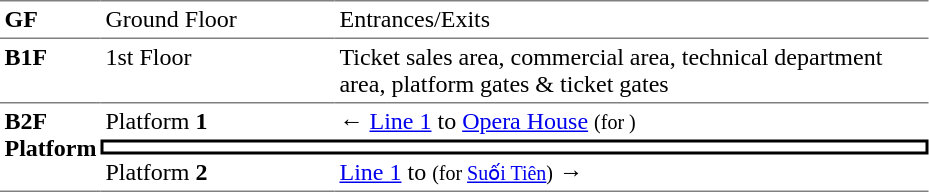<table border=0 cellspacing=0 cellpadding=3>
<tr>
<td style="border-top:solid 1px gray;" width=50 valign=top><strong>GF</strong></td>
<td style="border-top:solid 1px gray;" width=100 valign=top>Ground Floor</td>
<td style="border-top:solid 1px gray;" width=390 valign=top>Entrances/Exits</td>
</tr>
<tr>
<td style="vertical-align:top;border-top:solid 1px gray;"><strong>B1F</strong></td>
<td style="vertical-align:top;border-top:solid 1px gray;">1st Floor</td>
<td style="vertical-align:top;border-top:solid 1px gray;">Ticket sales area, commercial area, technical department area, platform gates & ticket gates</td>
</tr>
<tr>
<td style="border-bottom:solid 1px gray;vertical-align:top;border-top:solid 1px gray;" rowspan=3;><strong>B2F<br>Platform</strong></td>
<td style="border-top:solid 1px gray;" width=150>Platform <span><strong>1</strong></span></td>
<td style="border-top:solid 1px gray;" width=390>←  <a href='#'>Line 1</a> to <a href='#'>Opera House</a> <small>(for )</small></td>
</tr>
<tr>
<td style="border-top:solid 2px black;border-right:solid 2px black;border-left:solid 2px black;border-bottom:solid 2px black;text-align:center;" colspan=2></td>
</tr>
<tr>
<td style="border-bottom:solid 1px gray;" width=150>Platform <span><strong>2</strong></span></td>
<td style="border-bottom:solid 1px gray;" width=390>  <a href='#'>Line 1</a> to  <small>(for <a href='#'>Suối Tiên</a>)</small> →</td>
</tr>
</table>
